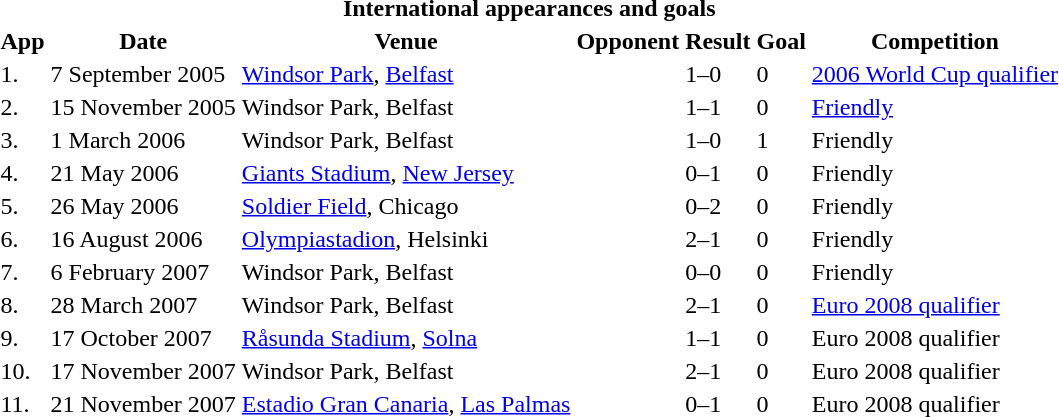<table>
<tr>
<th colspan="7">International appearances and goals</th>
</tr>
<tr>
<th>App</th>
<th>Date</th>
<th>Venue</th>
<th>Opponent</th>
<th>Result</th>
<th>Goal</th>
<th>Competition</th>
</tr>
<tr>
<td>1.</td>
<td>7 September 2005</td>
<td><a href='#'>Windsor Park</a>, <a href='#'>Belfast</a></td>
<td></td>
<td>1–0</td>
<td>0</td>
<td><a href='#'>2006 World Cup qualifier</a></td>
</tr>
<tr>
<td>2.</td>
<td>15 November 2005</td>
<td>Windsor Park, Belfast</td>
<td></td>
<td>1–1</td>
<td>0</td>
<td><a href='#'>Friendly</a></td>
</tr>
<tr>
<td>3.</td>
<td>1 March 2006</td>
<td>Windsor Park, Belfast</td>
<td></td>
<td>1–0</td>
<td>1</td>
<td>Friendly</td>
</tr>
<tr>
<td>4.</td>
<td>21 May 2006</td>
<td><a href='#'>Giants Stadium</a>, <a href='#'>New Jersey</a></td>
<td></td>
<td>0–1</td>
<td>0</td>
<td>Friendly</td>
</tr>
<tr>
<td>5.</td>
<td>26 May 2006</td>
<td><a href='#'>Soldier Field</a>, Chicago</td>
<td></td>
<td>0–2</td>
<td>0</td>
<td>Friendly</td>
</tr>
<tr>
<td>6.</td>
<td>16 August 2006</td>
<td><a href='#'>Olympiastadion</a>, Helsinki</td>
<td></td>
<td>2–1</td>
<td>0</td>
<td>Friendly</td>
</tr>
<tr>
<td>7.</td>
<td>6 February 2007</td>
<td>Windsor Park, Belfast</td>
<td></td>
<td>0–0</td>
<td>0</td>
<td>Friendly</td>
</tr>
<tr>
<td>8.</td>
<td>28 March 2007</td>
<td>Windsor Park, Belfast</td>
<td></td>
<td>2–1</td>
<td>0</td>
<td><a href='#'>Euro 2008 qualifier</a></td>
</tr>
<tr>
<td>9.</td>
<td>17 October 2007</td>
<td><a href='#'>Råsunda Stadium</a>, <a href='#'>Solna</a></td>
<td></td>
<td>1–1</td>
<td>0</td>
<td>Euro 2008 qualifier</td>
</tr>
<tr>
<td>10.</td>
<td>17 November 2007</td>
<td>Windsor Park, Belfast</td>
<td></td>
<td>2–1</td>
<td>0</td>
<td>Euro 2008 qualifier</td>
</tr>
<tr>
<td>11.</td>
<td>21 November 2007</td>
<td><a href='#'>Estadio Gran Canaria</a>, <a href='#'>Las Palmas</a></td>
<td></td>
<td>0–1</td>
<td>0</td>
<td>Euro 2008 qualifier</td>
</tr>
</table>
